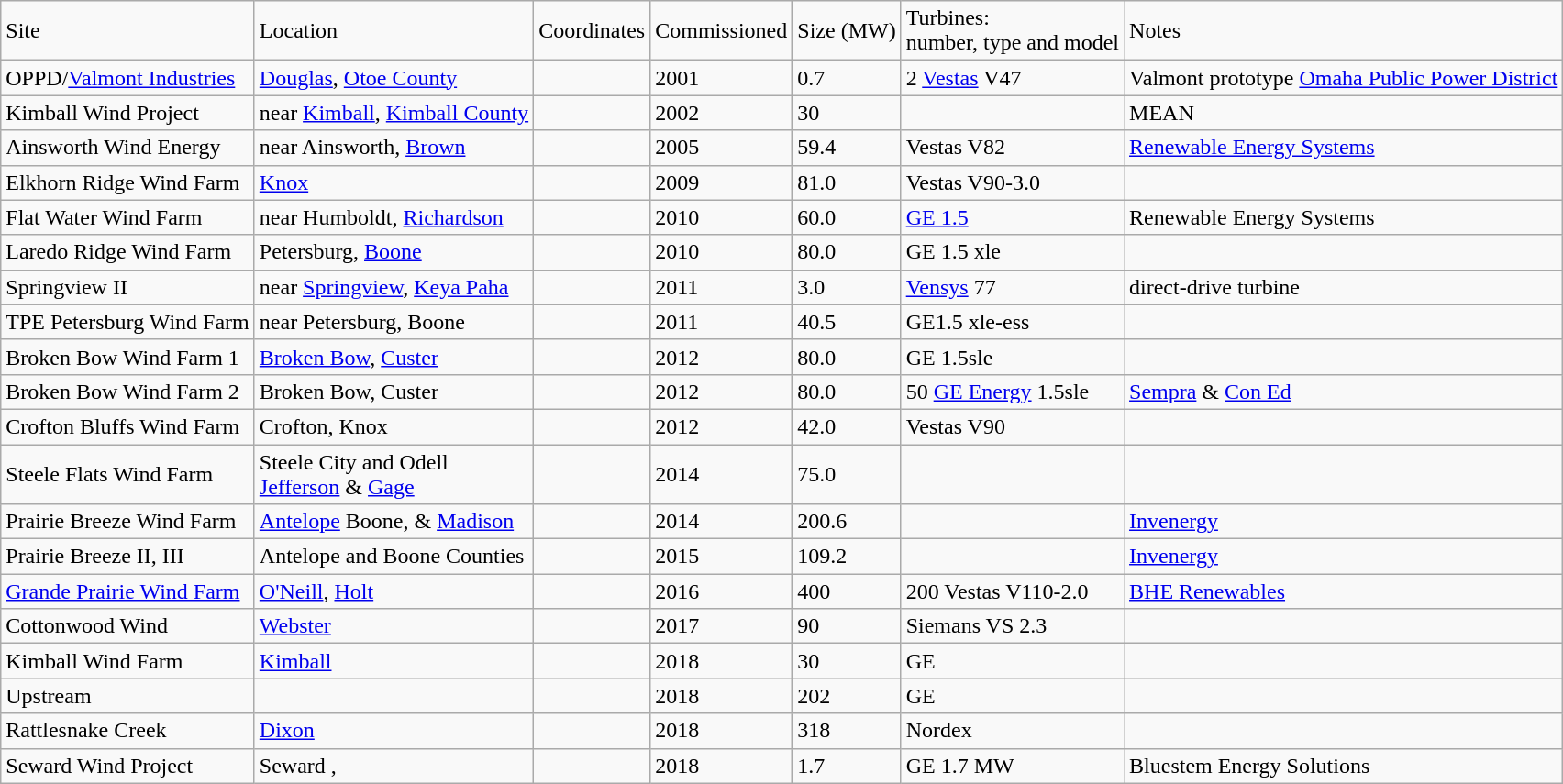<table class="wikitable sortable">
<tr>
<td>Site</td>
<td>Location</td>
<td>Coordinates</td>
<td>Commissioned</td>
<td>Size (MW)</td>
<td>Turbines:<br> number, type and model</td>
<td>Notes</td>
</tr>
<tr>
<td>OPPD/<a href='#'>Valmont Industries</a></td>
<td><a href='#'>Douglas</a>, <a href='#'>Otoe County</a></td>
<td></td>
<td>2001</td>
<td>0.7</td>
<td>2 <a href='#'>Vestas</a> V47</td>
<td>Valmont prototype <a href='#'>Omaha Public Power District</a></td>
</tr>
<tr>
<td>Kimball Wind Project</td>
<td>near <a href='#'>Kimball</a>, <a href='#'>Kimball County</a></td>
<td></td>
<td>2002</td>
<td>30</td>
<td></td>
<td>MEAN</td>
</tr>
<tr>
<td>Ainsworth Wind Energy</td>
<td>near Ainsworth, <a href='#'>Brown</a></td>
<td></td>
<td>2005</td>
<td>59.4</td>
<td>Vestas V82</td>
<td><a href='#'>Renewable Energy Systems</a></td>
</tr>
<tr>
<td>Elkhorn Ridge Wind Farm</td>
<td><a href='#'>Knox</a></td>
<td></td>
<td>2009</td>
<td>81.0</td>
<td>Vestas V90-3.0</td>
<td></td>
</tr>
<tr>
<td>Flat Water Wind Farm</td>
<td>near Humboldt, <a href='#'>Richardson</a></td>
<td></td>
<td>2010</td>
<td>60.0</td>
<td><a href='#'>GE 1.5</a></td>
<td>Renewable Energy Systems</td>
</tr>
<tr>
<td>Laredo Ridge Wind Farm</td>
<td>Petersburg, <a href='#'>Boone</a></td>
<td></td>
<td>2010</td>
<td>80.0</td>
<td>GE	1.5 xle</td>
<td></td>
</tr>
<tr>
<td>Springview II</td>
<td>near <a href='#'>Springview</a>, <a href='#'>Keya Paha</a></td>
<td></td>
<td>2011</td>
<td>3.0</td>
<td><a href='#'>Vensys</a> 77</td>
<td>direct-drive turbine</td>
</tr>
<tr>
<td>TPE Petersburg Wind Farm</td>
<td>near Petersburg, Boone</td>
<td></td>
<td>2011</td>
<td>40.5</td>
<td>GE1.5 xle-ess</td>
<td></td>
</tr>
<tr>
<td>Broken Bow Wind Farm 1</td>
<td><a href='#'>Broken Bow</a>, <a href='#'>Custer</a></td>
<td></td>
<td>2012</td>
<td>80.0</td>
<td>GE 1.5sle</td>
<td></td>
</tr>
<tr>
<td>Broken Bow Wind Farm 2</td>
<td>Broken Bow, Custer</td>
<td></td>
<td>2012</td>
<td>80.0</td>
<td>50 <a href='#'>GE Energy</a> 1.5sle</td>
<td><a href='#'>Sempra</a> & <a href='#'>Con Ed</a></td>
</tr>
<tr>
<td>Crofton Bluffs Wind Farm</td>
<td>Crofton, Knox</td>
<td></td>
<td>2012</td>
<td>42.0</td>
<td>Vestas V90</td>
<td></td>
</tr>
<tr>
<td>Steele Flats Wind Farm</td>
<td>Steele City and Odell<br><a href='#'>Jefferson</a> & <a href='#'>Gage</a></td>
<td></td>
<td>2014</td>
<td>75.0</td>
<td></td>
<td></td>
</tr>
<tr>
<td>Prairie Breeze Wind Farm</td>
<td><a href='#'>Antelope</a> Boone, & <a href='#'>Madison</a></td>
<td></td>
<td>2014</td>
<td>200.6</td>
<td></td>
<td><a href='#'>Invenergy</a></td>
</tr>
<tr>
<td>Prairie Breeze II, III</td>
<td>Antelope and Boone Counties</td>
<td></td>
<td>2015</td>
<td>109.2</td>
<td></td>
<td><a href='#'>Invenergy</a></td>
</tr>
<tr>
<td><a href='#'>Grande Prairie Wind Farm</a></td>
<td><a href='#'>O'Neill</a>, <a href='#'>Holt</a></td>
<td></td>
<td>2016</td>
<td>400</td>
<td>200 Vestas V110-2.0</td>
<td><a href='#'>BHE Renewables</a></td>
</tr>
<tr>
<td>Cottonwood Wind</td>
<td><a href='#'>Webster</a></td>
<td></td>
<td>2017</td>
<td>90</td>
<td>Siemans VS 2.3</td>
<td></td>
</tr>
<tr>
<td>Kimball Wind Farm</td>
<td><a href='#'>Kimball</a></td>
<td></td>
<td>2018</td>
<td>30</td>
<td>GE</td>
<td></td>
</tr>
<tr>
<td>Upstream</td>
<td></td>
<td></td>
<td>2018</td>
<td>202</td>
<td>GE</td>
<td></td>
</tr>
<tr>
<td>Rattlesnake Creek</td>
<td><a href='#'>Dixon</a></td>
<td></td>
<td>2018</td>
<td>318</td>
<td>Nordex</td>
<td></td>
</tr>
<tr>
<td>Seward Wind Project</td>
<td>Seward ,</td>
<td></td>
<td>2018</td>
<td>1.7</td>
<td>GE 1.7 MW</td>
<td>Bluestem Energy Solutions </td>
</tr>
</table>
